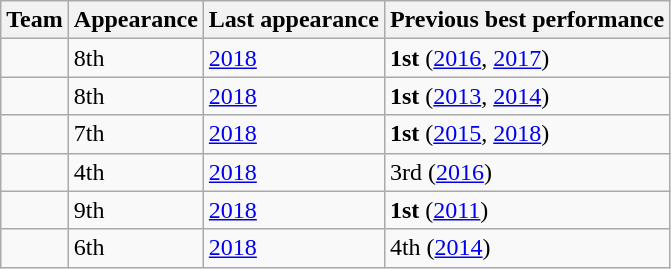<table class="wikitable sortable">
<tr>
<th>Team</th>
<th>Appearance</th>
<th>Last appearance</th>
<th>Previous best performance</th>
</tr>
<tr>
<td></td>
<td>8th</td>
<td><a href='#'>2018</a></td>
<td><strong>1st</strong> (<a href='#'>2016</a>, <a href='#'>2017</a>)</td>
</tr>
<tr>
<td></td>
<td>8th</td>
<td><a href='#'>2018</a></td>
<td><strong>1st</strong> (<a href='#'>2013</a>, <a href='#'>2014</a>)</td>
</tr>
<tr>
<td></td>
<td>7th</td>
<td><a href='#'>2018</a></td>
<td><strong>1st</strong> (<a href='#'>2015</a>, <a href='#'>2018</a>)</td>
</tr>
<tr>
<td></td>
<td>4th</td>
<td><a href='#'>2018</a></td>
<td>3rd (<a href='#'>2016</a>)</td>
</tr>
<tr>
<td></td>
<td>9th</td>
<td><a href='#'>2018</a></td>
<td><strong>1st</strong> (<a href='#'>2011</a>)</td>
</tr>
<tr>
<td></td>
<td>6th</td>
<td><a href='#'>2018</a></td>
<td>4th (<a href='#'>2014</a>)</td>
</tr>
</table>
